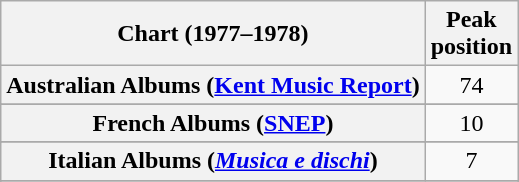<table class="wikitable sortable plainrowheaders">
<tr>
<th>Chart (1977–1978)</th>
<th>Peak<br>position</th>
</tr>
<tr>
<th scope="row">Australian Albums (<a href='#'>Kent Music Report</a>)</th>
<td align="center">74</td>
</tr>
<tr>
</tr>
<tr>
<th scope="row">French Albums (<a href='#'>SNEP</a>)</th>
<td align="center">10</td>
</tr>
<tr>
</tr>
<tr>
</tr>
<tr>
<th scope="row">Italian Albums (<em><a href='#'>Musica e dischi</a></em>)</th>
<td style="text-align:center;">7</td>
</tr>
<tr>
</tr>
<tr>
</tr>
<tr>
</tr>
<tr>
</tr>
</table>
